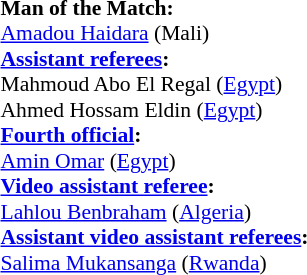<table style="width:100%; font-size:90%;">
<tr>
<td><br><strong>Man of the Match:</strong>
<br><a href='#'>Amadou Haidara</a> (Mali)<br><strong><a href='#'>Assistant referees</a>:</strong>
<br>Mahmoud Abo El Regal (<a href='#'>Egypt</a>)
<br>Ahmed Hossam Eldin (<a href='#'>Egypt</a>)
<br><strong><a href='#'>Fourth official</a>:</strong>
<br><a href='#'>Amin Omar</a> (<a href='#'>Egypt</a>)
<br><strong><a href='#'>Video assistant referee</a>:</strong>
<br><a href='#'>Lahlou Benbraham</a> (<a href='#'>Algeria</a>)
<br><strong><a href='#'>Assistant video assistant referees</a>:</strong>
<br><a href='#'>Salima Mukansanga</a> (<a href='#'>Rwanda</a>)</td>
</tr>
</table>
